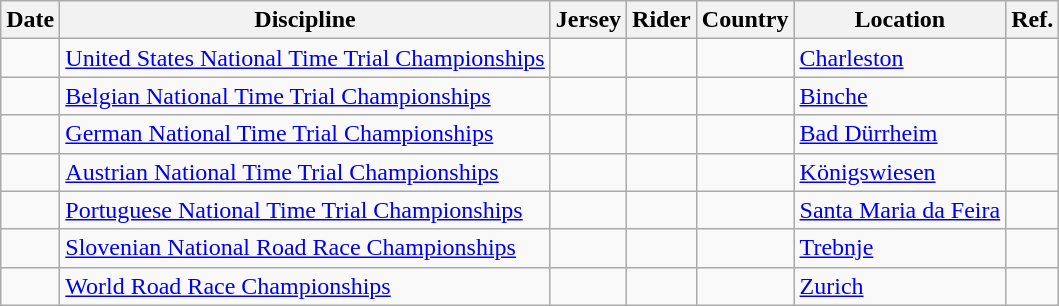<table class="wikitable sortable">
<tr>
<th>Date</th>
<th>Discipline</th>
<th>Jersey</th>
<th>Rider</th>
<th>Country</th>
<th>Location</th>
<th class="unsortable">Ref.</th>
</tr>
<tr>
<td></td>
<td><a href='#'>United States National Time Trial Championships</a></td>
<td align="center"></td>
<td></td>
<td></td>
<td><a href='#'>Charleston</a></td>
<td align="center"></td>
</tr>
<tr>
<td></td>
<td><a href='#'>Belgian National Time Trial Championships</a></td>
<td align="center"></td>
<td></td>
<td></td>
<td><a href='#'>Binche</a></td>
<td align="center"></td>
</tr>
<tr>
<td></td>
<td><a href='#'>German National Time Trial Championships</a></td>
<td align="center"></td>
<td></td>
<td></td>
<td><a href='#'>Bad Dürrheim</a></td>
<td align="center"></td>
</tr>
<tr>
<td></td>
<td><a href='#'>Austrian National Time Trial Championships</a></td>
<td align="center"></td>
<td></td>
<td></td>
<td><a href='#'>Königswiesen</a></td>
<td align="center"></td>
</tr>
<tr>
<td></td>
<td><a href='#'>Portuguese National Time Trial Championships</a></td>
<td align="center"></td>
<td></td>
<td></td>
<td><a href='#'>Santa Maria da Feira</a></td>
<td></td>
</tr>
<tr>
<td></td>
<td><a href='#'>Slovenian National Road Race Championships</a></td>
<td align="center"></td>
<td></td>
<td></td>
<td><a href='#'>Trebnje</a></td>
<td></td>
</tr>
<tr>
<td></td>
<td><a href='#'>World Road Race Championships</a></td>
<td align="center"></td>
<td></td>
<td></td>
<td><a href='#'>Zurich</a></td>
<td align="center"></td>
</tr>
</table>
